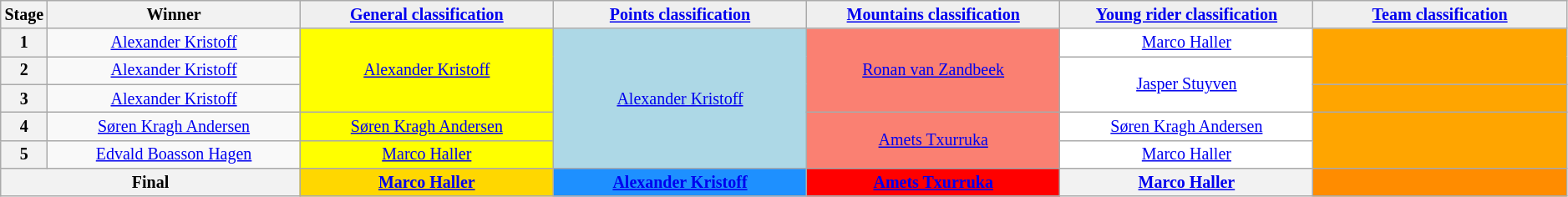<table class="wikitable" style="text-align: center; font-size:smaller;">
<tr>
<th style="width:1%;">Stage</th>
<th style="width:16.5%;">Winner</th>
<th style="background:#efefef; width:16.5%;"><a href='#'>General classification</a><br></th>
<th style="background:#efefef; width:16.5%;"><a href='#'>Points classification</a><br></th>
<th style="background:#efefef; width:16.5%;"><a href='#'>Mountains classification</a><br></th>
<th style="background:#efefef; width:16.5%;"><a href='#'>Young rider classification</a><br></th>
<th style="background:#efefef; width:16.5%;"><a href='#'>Team classification</a></th>
</tr>
<tr>
<th>1</th>
<td><a href='#'>Alexander Kristoff</a></td>
<td style="background-color:yellow;" rowspan=3><a href='#'>Alexander Kristoff</a></td>
<td style="background-color:lightblue;" rowspan=5><a href='#'>Alexander Kristoff</a></td>
<td style="background-color:salmon;" rowspan=3><a href='#'>Ronan van Zandbeek</a></td>
<td style="background-color:white;"><a href='#'>Marco Haller</a></td>
<td style="background-color:orange;" rowspan=2></td>
</tr>
<tr>
<th>2</th>
<td><a href='#'>Alexander Kristoff</a></td>
<td style="background-color:white;" rowspan=2><a href='#'>Jasper Stuyven</a></td>
</tr>
<tr>
<th>3</th>
<td><a href='#'>Alexander Kristoff</a></td>
<td style="background-color:orange;"></td>
</tr>
<tr>
<th>4</th>
<td><a href='#'>Søren Kragh Andersen</a></td>
<td style="background-color:yellow;"><a href='#'>Søren Kragh Andersen</a></td>
<td style="background-color:salmon;" rowspan=2><a href='#'>Amets Txurruka</a></td>
<td style="background-color:white;"><a href='#'>Søren Kragh Andersen</a></td>
<td style="background-color:orange;" rowspan=2></td>
</tr>
<tr>
<th>5</th>
<td><a href='#'>Edvald Boasson Hagen</a></td>
<td style="background-color:yellow;"><a href='#'>Marco Haller</a></td>
<td style="background-color:white;"><a href='#'>Marco Haller</a></td>
</tr>
<tr>
<th colspan="2">Final</th>
<th style="background-color:gold;"><a href='#'>Marco Haller</a></th>
<th style="background-color:dodgerblue;"><a href='#'>Alexander Kristoff</a></th>
<th style="background-color:red;"><a href='#'>Amets Txurruka</a></th>
<th style="background-color:offwhite;"><a href='#'>Marco Haller</a></th>
<th style="background-color:darkorange;"></th>
</tr>
</table>
